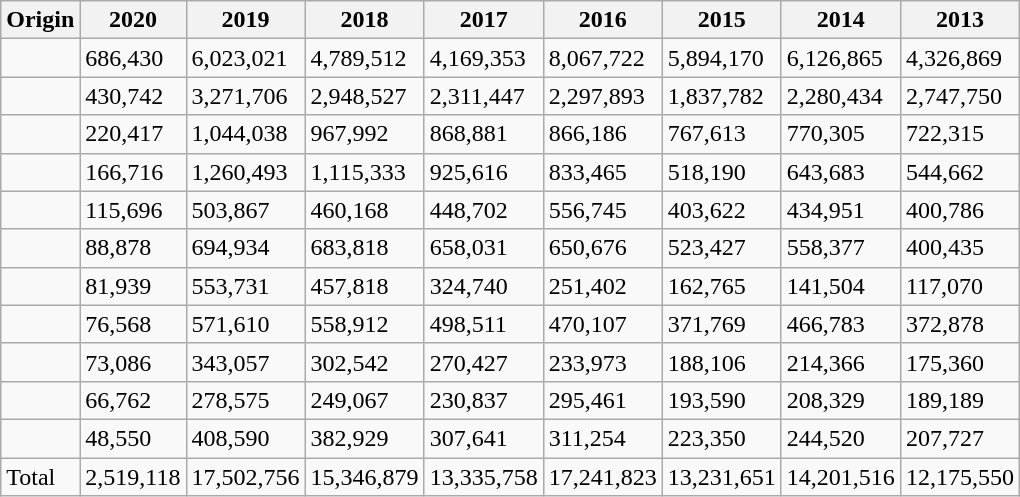<table class="wikitable sortable collapsible collapsed">
<tr>
<th>Origin</th>
<th>2020</th>
<th>2019</th>
<th>2018</th>
<th>2017</th>
<th>2016</th>
<th>2015</th>
<th>2014</th>
<th>2013</th>
</tr>
<tr>
<td></td>
<td>  686,430</td>
<td>  6,023,021</td>
<td>  4,789,512</td>
<td>  4,169,353</td>
<td>  8,067,722</td>
<td>  5,894,170</td>
<td>  6,126,865</td>
<td>  4,326,869</td>
</tr>
<tr>
<td></td>
<td>  430,742</td>
<td>  3,271,706</td>
<td>  2,948,527</td>
<td>  2,311,447</td>
<td>  2,297,893</td>
<td>  1,837,782</td>
<td>  2,280,434</td>
<td>  2,747,750</td>
</tr>
<tr>
<td></td>
<td>  220,417</td>
<td>  1,044,038</td>
<td>  967,992</td>
<td>  868,881</td>
<td>  866,186</td>
<td>  767,613</td>
<td>  770,305</td>
<td>  722,315</td>
</tr>
<tr>
<td></td>
<td>  166,716</td>
<td>  1,260,493</td>
<td>  1,115,333</td>
<td>  925,616</td>
<td>  833,465</td>
<td>  518,190</td>
<td>  643,683</td>
<td>  544,662</td>
</tr>
<tr>
<td></td>
<td>  115,696</td>
<td>  503,867</td>
<td>  460,168</td>
<td>  448,702</td>
<td>  556,745</td>
<td>  403,622</td>
<td>  434,951</td>
<td>  400,786</td>
</tr>
<tr>
<td></td>
<td>  88,878</td>
<td>  694,934</td>
<td>  683,818</td>
<td>  658,031</td>
<td>  650,676</td>
<td>  523,427</td>
<td>  558,377</td>
<td>  400,435</td>
</tr>
<tr>
<td></td>
<td>  81,939</td>
<td>  553,731</td>
<td>  457,818</td>
<td>  324,740</td>
<td>  251,402</td>
<td>  162,765</td>
<td>  141,504</td>
<td>  117,070</td>
</tr>
<tr>
<td></td>
<td>  76,568</td>
<td>  571,610</td>
<td>  558,912</td>
<td>  498,511</td>
<td>  470,107</td>
<td>  371,769</td>
<td>  466,783</td>
<td>  372,878</td>
</tr>
<tr>
<td></td>
<td>  73,086</td>
<td>  343,057</td>
<td>  302,542</td>
<td>  270,427</td>
<td>  233,973</td>
<td>  188,106</td>
<td>  214,366</td>
<td>  175,360</td>
</tr>
<tr>
<td></td>
<td>  66,762</td>
<td>  278,575</td>
<td>  249,067</td>
<td>  230,837</td>
<td>  295,461</td>
<td>  193,590</td>
<td>  208,329</td>
<td>  189,189</td>
</tr>
<tr>
<td></td>
<td>  48,550</td>
<td>  408,590</td>
<td>  382,929</td>
<td>  307,641</td>
<td>  311,254</td>
<td>  223,350</td>
<td>  244,520</td>
<td>  207,727</td>
</tr>
<tr>
<td>Total</td>
<td>  2,519,118</td>
<td>  17,502,756</td>
<td>  15,346,879</td>
<td>  13,335,758</td>
<td>  17,241,823</td>
<td>  13,231,651</td>
<td>  14,201,516</td>
<td>  12,175,550</td>
</tr>
</table>
